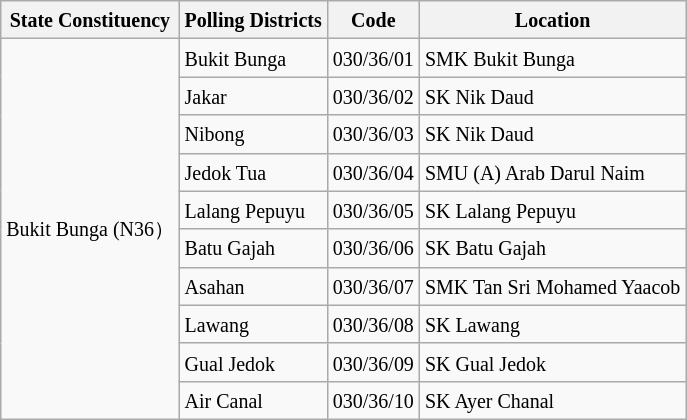<table class="wikitable sortable mw-collapsible">
<tr>
<th><small>State Constituency</small></th>
<th><small>Polling Districts</small></th>
<th><small>Code</small></th>
<th><small>Location</small></th>
</tr>
<tr>
<td rowspan="10"><small>Bukit Bunga (N36）</small></td>
<td><small>Bukit Bunga</small></td>
<td><small>030/36/01</small></td>
<td><small>SMK Bukit Bunga</small></td>
</tr>
<tr>
<td><small>Jakar</small></td>
<td><small>030/36/02</small></td>
<td><small>SK Nik Daud</small></td>
</tr>
<tr>
<td><small>Nibong</small></td>
<td><small>030/36/03</small></td>
<td><small>SK Nik Daud</small></td>
</tr>
<tr>
<td><small>Jedok Tua</small></td>
<td><small>030/36/04</small></td>
<td><small>SMU (A) Arab Darul Naim</small></td>
</tr>
<tr>
<td><small>Lalang Pepuyu</small></td>
<td><small>030/36/05</small></td>
<td><small>SK Lalang Pepuyu</small></td>
</tr>
<tr>
<td><small>Batu Gajah</small></td>
<td><small>030/36/06</small></td>
<td><small>SK Batu Gajah</small></td>
</tr>
<tr>
<td><small>Asahan</small></td>
<td><small>030/36/07</small></td>
<td><small>SMK Tan Sri Mohamed Yaacob</small></td>
</tr>
<tr>
<td><small>Lawang</small></td>
<td><small>030/36/08</small></td>
<td><small>SK Lawang</small></td>
</tr>
<tr>
<td><small>Gual Jedok</small></td>
<td><small>030/36/09</small></td>
<td><small>SK Gual Jedok</small></td>
</tr>
<tr>
<td><small>Air Canal</small></td>
<td><small>030/36/10</small></td>
<td><small>SK Ayer Chanal</small></td>
</tr>
</table>
